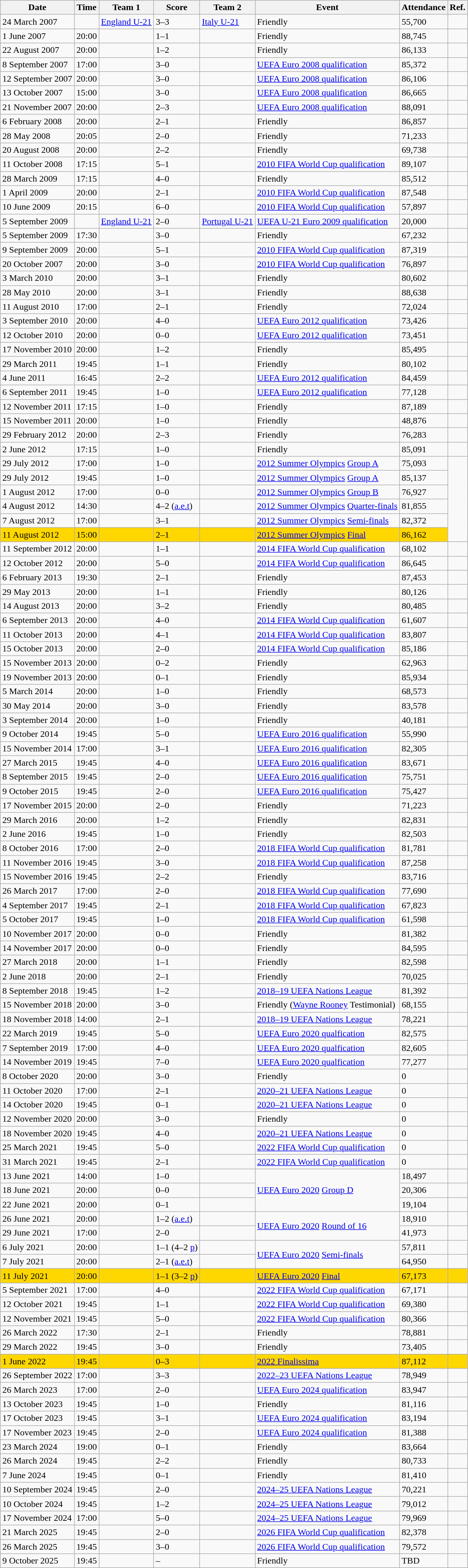<table class="wikitable">
<tr>
<th>Date</th>
<th>Time</th>
<th>Team 1</th>
<th>Score</th>
<th>Team 2</th>
<th>Event</th>
<th>Attendance</th>
<th>Ref.</th>
</tr>
<tr>
<td>24 March 2007</td>
<td></td>
<td> <a href='#'>England U-21</a></td>
<td>3–3</td>
<td> <a href='#'>Italy U-21</a></td>
<td>Friendly</td>
<td>55,700</td>
<td></td>
</tr>
<tr>
<td>1 June 2007</td>
<td>20:00</td>
<td></td>
<td>1–1</td>
<td></td>
<td>Friendly</td>
<td>88,745</td>
<td></td>
</tr>
<tr>
<td>22 August 2007</td>
<td>20:00</td>
<td></td>
<td>1–2</td>
<td></td>
<td>Friendly</td>
<td>86,133</td>
<td></td>
</tr>
<tr>
<td>8 September 2007</td>
<td>17:00</td>
<td></td>
<td>3–0</td>
<td></td>
<td><a href='#'>UEFA Euro 2008 qualification</a></td>
<td>85,372</td>
<td></td>
</tr>
<tr>
<td>12 September 2007</td>
<td>20:00</td>
<td></td>
<td>3–0</td>
<td></td>
<td><a href='#'>UEFA Euro 2008 qualification</a></td>
<td>86,106</td>
<td></td>
</tr>
<tr>
<td>13 October 2007</td>
<td>15:00</td>
<td></td>
<td>3–0</td>
<td></td>
<td><a href='#'>UEFA Euro 2008 qualification</a></td>
<td>86,665</td>
<td></td>
</tr>
<tr>
<td>21 November 2007</td>
<td>20:00</td>
<td></td>
<td>2–3</td>
<td></td>
<td><a href='#'>UEFA Euro 2008 qualification</a></td>
<td>88,091</td>
<td></td>
</tr>
<tr>
<td>6 February 2008</td>
<td>20:00</td>
<td></td>
<td>2–1</td>
<td></td>
<td>Friendly</td>
<td>86,857</td>
<td></td>
</tr>
<tr>
<td>28 May 2008</td>
<td>20:05</td>
<td></td>
<td>2–0</td>
<td></td>
<td>Friendly</td>
<td>71,233</td>
<td></td>
</tr>
<tr>
<td>20 August 2008</td>
<td>20:00</td>
<td></td>
<td>2–2</td>
<td></td>
<td>Friendly</td>
<td>69,738</td>
<td></td>
</tr>
<tr>
<td>11 October 2008</td>
<td>17:15</td>
<td></td>
<td>5–1</td>
<td></td>
<td><a href='#'>2010 FIFA World Cup qualification</a></td>
<td>89,107</td>
<td></td>
</tr>
<tr>
<td>28 March 2009</td>
<td>17:15</td>
<td></td>
<td>4–0</td>
<td></td>
<td>Friendly</td>
<td>85,512</td>
<td></td>
</tr>
<tr>
<td>1 April 2009</td>
<td>20:00</td>
<td></td>
<td>2–1</td>
<td></td>
<td><a href='#'>2010 FIFA World Cup qualification</a></td>
<td>87,548</td>
<td></td>
</tr>
<tr>
<td>10 June 2009</td>
<td>20:15</td>
<td></td>
<td>6–0</td>
<td></td>
<td><a href='#'>2010 FIFA World Cup qualification</a></td>
<td>57,897</td>
<td></td>
</tr>
<tr>
<td>5 September 2009</td>
<td></td>
<td> <a href='#'>England U-21</a></td>
<td>2–0</td>
<td> <a href='#'>Portugal U-21</a></td>
<td><a href='#'>UEFA U-21 Euro 2009 qualification</a></td>
<td>20,000</td>
<td></td>
</tr>
<tr>
<td>5 September 2009</td>
<td>17:30</td>
<td></td>
<td>3–0</td>
<td></td>
<td>Friendly</td>
<td>67,232</td>
<td></td>
</tr>
<tr>
<td>9 September 2009</td>
<td>20:00</td>
<td></td>
<td>5–1</td>
<td></td>
<td><a href='#'>2010 FIFA World Cup qualification</a></td>
<td>87,319</td>
<td></td>
</tr>
<tr>
<td>20 October 2007</td>
<td>20:00</td>
<td></td>
<td>3–0</td>
<td></td>
<td><a href='#'>2010 FIFA World Cup qualification</a></td>
<td>76,897</td>
<td></td>
</tr>
<tr>
<td>3 March 2010</td>
<td>20:00</td>
<td></td>
<td>3–1</td>
<td></td>
<td>Friendly</td>
<td>80,602</td>
<td></td>
</tr>
<tr>
<td>28 May 2010</td>
<td>20:00</td>
<td></td>
<td>3–1</td>
<td></td>
<td>Friendly</td>
<td>88,638</td>
<td></td>
</tr>
<tr>
<td>11 August 2010</td>
<td>17:00</td>
<td></td>
<td>2–1</td>
<td></td>
<td>Friendly</td>
<td>72,024</td>
<td></td>
</tr>
<tr>
<td>3 September 2010</td>
<td>20:00</td>
<td></td>
<td>4–0</td>
<td></td>
<td><a href='#'>UEFA Euro 2012 qualification</a></td>
<td>73,426</td>
<td></td>
</tr>
<tr>
<td>12 October 2010</td>
<td>20:00</td>
<td></td>
<td>0–0</td>
<td></td>
<td><a href='#'>UEFA Euro 2012 qualification</a></td>
<td>73,451</td>
<td></td>
</tr>
<tr>
<td>17 November 2010</td>
<td>20:00</td>
<td></td>
<td>1–2</td>
<td></td>
<td>Friendly</td>
<td>85,495</td>
<td></td>
</tr>
<tr>
<td>29 March 2011</td>
<td>19:45</td>
<td></td>
<td>1–1</td>
<td></td>
<td>Friendly</td>
<td>80,102</td>
<td></td>
</tr>
<tr>
<td>4 June 2011</td>
<td>16:45</td>
<td></td>
<td>2–2</td>
<td></td>
<td><a href='#'>UEFA Euro 2012 qualification</a></td>
<td>84,459</td>
<td></td>
</tr>
<tr>
<td>6 September 2011</td>
<td>19:45</td>
<td></td>
<td>1–0</td>
<td></td>
<td><a href='#'>UEFA Euro 2012 qualification</a></td>
<td>77,128</td>
<td></td>
</tr>
<tr>
<td>12 November 2011</td>
<td>17:15</td>
<td></td>
<td>1–0</td>
<td></td>
<td>Friendly</td>
<td>87,189</td>
<td></td>
</tr>
<tr>
<td>15 November 2011</td>
<td>20:00</td>
<td></td>
<td>1–0</td>
<td></td>
<td>Friendly</td>
<td>48,876</td>
<td></td>
</tr>
<tr>
<td>29 February 2012</td>
<td>20:00</td>
<td></td>
<td>2–3</td>
<td></td>
<td>Friendly</td>
<td>76,283</td>
<td></td>
</tr>
<tr>
<td>2 June 2012</td>
<td>17:15</td>
<td></td>
<td>1–0</td>
<td></td>
<td>Friendly</td>
<td>85,091</td>
<td></td>
</tr>
<tr>
<td>29 July 2012</td>
<td>17:00</td>
<td></td>
<td>1–0</td>
<td></td>
<td><a href='#'>2012 Summer Olympics</a> <a href='#'>Group A</a></td>
<td>75,093</td>
<td rowspan="6"></td>
</tr>
<tr>
<td>29 July 2012</td>
<td>19:45</td>
<td></td>
<td>1–0</td>
<td></td>
<td><a href='#'>2012 Summer Olympics</a> <a href='#'>Group A</a></td>
<td>85,137</td>
</tr>
<tr>
<td>1 August 2012</td>
<td>17:00</td>
<td></td>
<td>0–0</td>
<td></td>
<td><a href='#'>2012 Summer Olympics</a>  <a href='#'>Group B</a></td>
<td>76,927</td>
</tr>
<tr>
<td>4 August 2012</td>
<td>14:30</td>
<td></td>
<td>4–2 (<a href='#'>a.e.t</a>)</td>
<td></td>
<td><a href='#'>2012 Summer Olympics</a>  <a href='#'>Quarter-finals</a></td>
<td>81,855</td>
</tr>
<tr>
<td>7 August 2012</td>
<td>17:00</td>
<td></td>
<td>3–1</td>
<td></td>
<td><a href='#'>2012 Summer Olympics</a>  <a href='#'>Semi-finals</a></td>
<td>82,372</td>
</tr>
<tr bgcolor=gold>
<td>11 August 2012</td>
<td>15:00</td>
<td></td>
<td>2–1</td>
<td></td>
<td><a href='#'>2012 Summer Olympics</a>  <a href='#'>Final</a></td>
<td>86,162</td>
</tr>
<tr>
<td>11 September 2012</td>
<td>20:00</td>
<td></td>
<td>1–1</td>
<td></td>
<td><a href='#'>2014 FIFA World Cup qualification</a></td>
<td>68,102</td>
<td></td>
</tr>
<tr>
<td>12 October 2012</td>
<td>20:00</td>
<td></td>
<td>5–0</td>
<td></td>
<td><a href='#'>2014 FIFA World Cup qualification</a></td>
<td>86,645</td>
<td></td>
</tr>
<tr>
<td>6 February 2013</td>
<td>19:30</td>
<td></td>
<td>2–1</td>
<td></td>
<td>Friendly</td>
<td>87,453</td>
<td></td>
</tr>
<tr>
<td>29 May 2013</td>
<td>20:00</td>
<td></td>
<td>1–1</td>
<td></td>
<td>Friendly</td>
<td>80,126</td>
<td></td>
</tr>
<tr>
<td>14 August 2013</td>
<td>20:00</td>
<td></td>
<td>3–2</td>
<td></td>
<td>Friendly</td>
<td>80,485</td>
<td></td>
</tr>
<tr>
<td>6 September 2013</td>
<td>20:00</td>
<td></td>
<td>4–0</td>
<td></td>
<td><a href='#'>2014 FIFA World Cup qualification</a></td>
<td>61,607</td>
<td></td>
</tr>
<tr>
<td>11 October 2013</td>
<td>20:00</td>
<td></td>
<td>4–1</td>
<td></td>
<td><a href='#'>2014 FIFA World Cup qualification</a></td>
<td>83,807</td>
<td></td>
</tr>
<tr>
<td>15 October 2013</td>
<td>20:00</td>
<td></td>
<td>2–0</td>
<td></td>
<td><a href='#'>2014 FIFA World Cup qualification</a></td>
<td>85,186</td>
<td></td>
</tr>
<tr>
<td>15 November 2013</td>
<td>20:00</td>
<td></td>
<td>0–2</td>
<td></td>
<td>Friendly</td>
<td>62,963</td>
<td></td>
</tr>
<tr>
<td>19 November 2013</td>
<td>20:00</td>
<td></td>
<td>0–1</td>
<td></td>
<td>Friendly</td>
<td>85,934</td>
<td></td>
</tr>
<tr>
<td>5 March 2014</td>
<td>20:00</td>
<td></td>
<td>1–0</td>
<td></td>
<td>Friendly</td>
<td>68,573</td>
<td></td>
</tr>
<tr>
<td>30 May 2014</td>
<td>20:00</td>
<td></td>
<td>3–0</td>
<td></td>
<td>Friendly</td>
<td>83,578</td>
<td></td>
</tr>
<tr>
<td>3 September 2014</td>
<td>20:00</td>
<td></td>
<td>1–0</td>
<td></td>
<td>Friendly</td>
<td>40,181</td>
<td></td>
</tr>
<tr>
<td>9 October 2014</td>
<td>19:45</td>
<td></td>
<td>5–0</td>
<td></td>
<td><a href='#'>UEFA Euro 2016 qualification</a></td>
<td>55,990</td>
<td></td>
</tr>
<tr>
<td>15 November 2014</td>
<td>17:00</td>
<td></td>
<td>3–1</td>
<td></td>
<td><a href='#'>UEFA Euro 2016 qualification</a></td>
<td>82,305</td>
<td></td>
</tr>
<tr>
<td>27 March 2015</td>
<td>19:45</td>
<td></td>
<td>4–0</td>
<td></td>
<td><a href='#'>UEFA Euro 2016 qualification</a></td>
<td>83,671</td>
<td></td>
</tr>
<tr>
<td>8 September 2015</td>
<td>19:45</td>
<td></td>
<td>2–0</td>
<td></td>
<td><a href='#'>UEFA Euro 2016 qualification</a></td>
<td>75,751</td>
<td></td>
</tr>
<tr>
<td>9 October 2015</td>
<td>19:45</td>
<td></td>
<td>2–0</td>
<td></td>
<td><a href='#'>UEFA Euro 2016 qualification</a></td>
<td>75,427</td>
<td></td>
</tr>
<tr>
<td>17 November 2015</td>
<td>20:00</td>
<td></td>
<td>2–0</td>
<td></td>
<td>Friendly</td>
<td>71,223</td>
<td></td>
</tr>
<tr>
<td>29 March 2016</td>
<td>20:00</td>
<td></td>
<td>1–2</td>
<td></td>
<td>Friendly</td>
<td>82,831</td>
<td></td>
</tr>
<tr>
<td>2 June 2016</td>
<td>19:45</td>
<td></td>
<td>1–0</td>
<td></td>
<td>Friendly</td>
<td>82,503</td>
<td></td>
</tr>
<tr>
<td>8 October 2016</td>
<td>17:00</td>
<td></td>
<td>2–0</td>
<td></td>
<td><a href='#'>2018 FIFA World Cup qualification</a></td>
<td>81,781</td>
<td></td>
</tr>
<tr>
<td>11 November 2016</td>
<td>19:45</td>
<td></td>
<td>3–0</td>
<td></td>
<td><a href='#'>2018 FIFA World Cup qualification</a></td>
<td>87,258</td>
<td></td>
</tr>
<tr>
<td>15 November 2016</td>
<td>19:45</td>
<td></td>
<td>2–2</td>
<td></td>
<td>Friendly</td>
<td>83,716</td>
<td></td>
</tr>
<tr>
<td>26 March 2017</td>
<td>17:00</td>
<td></td>
<td>2–0</td>
<td></td>
<td><a href='#'>2018 FIFA World Cup qualification</a></td>
<td>77,690</td>
<td></td>
</tr>
<tr>
<td>4 September 2017</td>
<td>19:45</td>
<td></td>
<td>2–1</td>
<td></td>
<td><a href='#'>2018 FIFA World Cup qualification</a></td>
<td>67,823</td>
<td></td>
</tr>
<tr>
<td>5 October 2017</td>
<td>19:45</td>
<td></td>
<td>1–0</td>
<td></td>
<td><a href='#'>2018 FIFA World Cup qualification</a></td>
<td>61,598</td>
<td></td>
</tr>
<tr>
<td>10 November 2017</td>
<td>20:00</td>
<td></td>
<td>0–0</td>
<td></td>
<td>Friendly</td>
<td>81,382</td>
<td></td>
</tr>
<tr>
<td>14 November 2017</td>
<td>20:00</td>
<td></td>
<td>0–0</td>
<td></td>
<td>Friendly</td>
<td>84,595</td>
<td></td>
</tr>
<tr>
<td>27 March 2018</td>
<td>20:00</td>
<td></td>
<td>1–1</td>
<td></td>
<td>Friendly</td>
<td>82,598</td>
<td></td>
</tr>
<tr>
<td>2 June 2018</td>
<td>20:00</td>
<td></td>
<td>2–1</td>
<td></td>
<td>Friendly</td>
<td>70,025</td>
<td></td>
</tr>
<tr>
<td>8 September 2018</td>
<td>19:45</td>
<td></td>
<td>1–2</td>
<td></td>
<td><a href='#'>2018–19 UEFA Nations League</a></td>
<td>81,392</td>
<td></td>
</tr>
<tr>
<td>15 November 2018</td>
<td>20:00</td>
<td></td>
<td>3–0</td>
<td></td>
<td>Friendly (<a href='#'>Wayne Rooney</a> Testimonial)</td>
<td>68,155</td>
<td></td>
</tr>
<tr>
<td>18 November 2018</td>
<td>14:00</td>
<td></td>
<td>2–1</td>
<td></td>
<td><a href='#'>2018–19 UEFA Nations League</a></td>
<td>78,221</td>
<td></td>
</tr>
<tr>
<td>22 March 2019</td>
<td>19:45</td>
<td></td>
<td>5–0</td>
<td></td>
<td><a href='#'>UEFA Euro 2020 qualfication</a></td>
<td>82,575</td>
<td></td>
</tr>
<tr>
<td>7 September 2019</td>
<td>17:00</td>
<td></td>
<td>4–0</td>
<td></td>
<td><a href='#'>UEFA Euro 2020 qualfication</a></td>
<td>82,605</td>
<td></td>
</tr>
<tr>
<td>14 November 2019</td>
<td>19:45</td>
<td></td>
<td>7–0</td>
<td></td>
<td><a href='#'>UEFA Euro 2020 qualfication</a></td>
<td>77,277</td>
<td></td>
</tr>
<tr>
<td>8 October 2020</td>
<td>20:00</td>
<td></td>
<td>3–0</td>
<td></td>
<td>Friendly</td>
<td>0</td>
<td></td>
</tr>
<tr>
<td>11 October 2020</td>
<td>17:00</td>
<td></td>
<td>2–1</td>
<td></td>
<td><a href='#'>2020–21 UEFA Nations League</a></td>
<td>0</td>
<td></td>
</tr>
<tr>
<td>14 October 2020</td>
<td>19:45</td>
<td></td>
<td>0–1</td>
<td></td>
<td><a href='#'>2020–21 UEFA Nations League</a></td>
<td>0</td>
<td></td>
</tr>
<tr>
<td>12 November 2020</td>
<td>20:00</td>
<td></td>
<td>3–0</td>
<td></td>
<td>Friendly</td>
<td>0</td>
<td></td>
</tr>
<tr>
<td>18 November 2020</td>
<td>19:45</td>
<td></td>
<td>4–0</td>
<td></td>
<td><a href='#'>2020–21 UEFA Nations League</a></td>
<td>0</td>
<td></td>
</tr>
<tr>
<td>25 March 2021</td>
<td>19:45</td>
<td></td>
<td>5–0</td>
<td></td>
<td><a href='#'>2022 FIFA World Cup qualification</a></td>
<td>0</td>
<td></td>
</tr>
<tr>
<td>31 March 2021</td>
<td>19:45</td>
<td></td>
<td>2–1</td>
<td></td>
<td><a href='#'>2022 FIFA World Cup qualification</a></td>
<td>0</td>
<td></td>
</tr>
<tr>
<td>13 June 2021</td>
<td>14:00</td>
<td></td>
<td>1–0</td>
<td></td>
<td rowspan=3><a href='#'>UEFA Euro 2020</a> <a href='#'>Group D</a></td>
<td>18,497</td>
<td></td>
</tr>
<tr>
<td>18 June 2021</td>
<td>20:00</td>
<td></td>
<td>0–0</td>
<td></td>
<td>20,306</td>
<td></td>
</tr>
<tr>
<td>22 June 2021</td>
<td>20:00</td>
<td></td>
<td>0–1</td>
<td></td>
<td>19,104</td>
<td></td>
</tr>
<tr>
<td>26 June 2021</td>
<td>20:00</td>
<td></td>
<td>1–2 (<a href='#'>a.e.t</a>)</td>
<td></td>
<td rowspan=2><a href='#'>UEFA Euro 2020</a> <a href='#'>Round of 16</a></td>
<td>18,910</td>
<td></td>
</tr>
<tr>
<td>29 June 2021</td>
<td>17:00</td>
<td></td>
<td>2–0</td>
<td></td>
<td>41,973</td>
<td></td>
</tr>
<tr>
<td>6 July 2021</td>
<td>20:00</td>
<td></td>
<td>1–1 (4–2 <a href='#'>p</a>)</td>
<td></td>
<td rowspan=2><a href='#'>UEFA Euro 2020</a> <a href='#'>Semi-finals</a></td>
<td>57,811</td>
<td></td>
</tr>
<tr>
<td>7 July 2021</td>
<td>20:00</td>
<td></td>
<td>2–1 (<a href='#'>a.e.t</a>)</td>
<td></td>
<td>64,950</td>
<td></td>
</tr>
<tr bgcolor=gold>
<td>11 July 2021</td>
<td>20:00</td>
<td></td>
<td>1–1 (3–2 <a href='#'>p</a>)</td>
<td></td>
<td><a href='#'>UEFA Euro 2020</a> <a href='#'>Final</a></td>
<td>67,173</td>
<td></td>
</tr>
<tr>
<td>5 September 2021</td>
<td>17:00</td>
<td></td>
<td>4–0</td>
<td></td>
<td><a href='#'>2022 FIFA World Cup qualification</a></td>
<td>67,171</td>
<td></td>
</tr>
<tr>
<td>12 October 2021</td>
<td>19:45</td>
<td></td>
<td>1–1</td>
<td></td>
<td><a href='#'>2022 FIFA World Cup qualification</a></td>
<td>69,380</td>
<td></td>
</tr>
<tr>
<td>12 November 2021</td>
<td>19:45</td>
<td></td>
<td>5–0</td>
<td></td>
<td><a href='#'>2022 FIFA World Cup qualification</a></td>
<td>80,366</td>
<td></td>
</tr>
<tr>
<td>26 March 2022</td>
<td>17:30</td>
<td></td>
<td>2–1</td>
<td></td>
<td>Friendly</td>
<td>78,881</td>
<td></td>
</tr>
<tr>
<td>29 March 2022</td>
<td>19:45</td>
<td></td>
<td>3–0</td>
<td></td>
<td>Friendly</td>
<td>73,405</td>
<td></td>
</tr>
<tr bgcolor=gold>
<td>1 June 2022</td>
<td>19:45</td>
<td></td>
<td>0–3</td>
<td></td>
<td><a href='#'>2022 Finalissima</a></td>
<td>87,112</td>
<td></td>
</tr>
<tr>
<td>26 September 2022</td>
<td>17:00</td>
<td></td>
<td>3–3</td>
<td></td>
<td><a href='#'>2022–23 UEFA Nations League</a></td>
<td>78,949</td>
<td></td>
</tr>
<tr>
<td>26 March 2023</td>
<td>17:00</td>
<td></td>
<td>2–0</td>
<td></td>
<td><a href='#'>UEFA Euro 2024 qualification</a></td>
<td>83,947</td>
<td></td>
</tr>
<tr>
<td>13 October 2023</td>
<td>19:45</td>
<td></td>
<td>1–0</td>
<td></td>
<td>Friendly</td>
<td>81,116</td>
<td></td>
</tr>
<tr>
<td>17 October 2023</td>
<td>19:45</td>
<td></td>
<td>3–1</td>
<td></td>
<td><a href='#'>UEFA Euro 2024 qualification</a></td>
<td>83,194</td>
<td></td>
</tr>
<tr>
<td>17 November 2023</td>
<td>19:45</td>
<td></td>
<td>2–0</td>
<td></td>
<td><a href='#'>UEFA Euro 2024 qualification</a></td>
<td>81,388</td>
<td></td>
</tr>
<tr>
<td>23 March 2024</td>
<td>19:00</td>
<td></td>
<td>0–1</td>
<td></td>
<td>Friendly</td>
<td>83,664</td>
<td></td>
</tr>
<tr>
<td>26 March 2024</td>
<td>19:45</td>
<td></td>
<td>2–2</td>
<td></td>
<td>Friendly</td>
<td>80,733</td>
<td></td>
</tr>
<tr>
<td>7 June 2024</td>
<td>19:45</td>
<td></td>
<td>0–1</td>
<td></td>
<td>Friendly</td>
<td>81,410</td>
<td></td>
</tr>
<tr>
<td>10 September 2024</td>
<td>19:45</td>
<td></td>
<td>2–0</td>
<td></td>
<td><a href='#'>2024–25 UEFA Nations League</a></td>
<td>70,221</td>
<td></td>
</tr>
<tr>
<td>10 October 2024</td>
<td>19:45</td>
<td></td>
<td>1–2</td>
<td></td>
<td><a href='#'>2024–25 UEFA Nations League</a></td>
<td>79,012</td>
<td></td>
</tr>
<tr>
<td>17 November 2024</td>
<td>17:00</td>
<td></td>
<td>5–0</td>
<td></td>
<td><a href='#'>2024–25 UEFA Nations League</a></td>
<td>79,969</td>
<td></td>
</tr>
<tr>
<td>21 March 2025</td>
<td>19:45</td>
<td></td>
<td>2–0</td>
<td></td>
<td><a href='#'>2026 FIFA World Cup qualification</a></td>
<td>82,378</td>
<td></td>
</tr>
<tr>
<td>26 March 2025</td>
<td>19:45</td>
<td></td>
<td>3–0</td>
<td></td>
<td><a href='#'>2026 FIFA World Cup qualification</a></td>
<td>79,572</td>
<td></td>
</tr>
<tr>
<td>9 October 2025</td>
<td>19:45</td>
<td></td>
<td>–</td>
<td></td>
<td>Friendly</td>
<td>TBD</td>
<td></td>
</tr>
</table>
